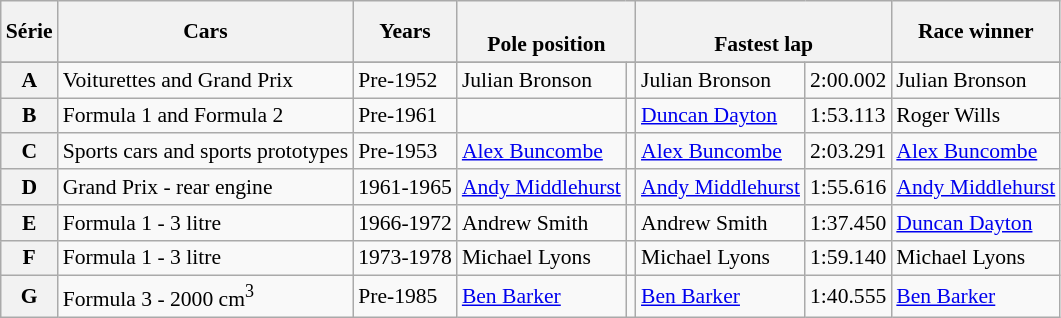<table class="wikitable" style="font-size:90%">
<tr>
<th>Série</th>
<th>Cars</th>
<th>Years</th>
<th colspan=2><br>Pole position</th>
<th colspan=2><br>Fastest lap</th>
<th>Race winner</th>
</tr>
<tr>
</tr>
<tr>
<th>A</th>
<td>Voiturettes and Grand Prix</td>
<td>Pre-1952</td>
<td align=left> Julian Bronson</td>
<td></td>
<td align=left> Julian Bronson</td>
<td>2:00.002</td>
<td align=left> Julian Bronson</td>
</tr>
<tr>
<th>B</th>
<td>Formula 1 and Formula 2</td>
<td>Pre-1961</td>
<td align=left></td>
<td></td>
<td align=left> <a href='#'>Duncan Dayton</a></td>
<td>1:53.113</td>
<td align=left> Roger Wills</td>
</tr>
<tr>
<th>C</th>
<td>Sports cars and sports prototypes</td>
<td>Pre-1953</td>
<td align=left> <a href='#'>Alex Buncombe</a></td>
<td></td>
<td align=left> <a href='#'>Alex Buncombe</a></td>
<td>2:03.291</td>
<td align=left> <a href='#'>Alex Buncombe</a></td>
</tr>
<tr>
<th>D</th>
<td>Grand Prix - rear engine</td>
<td>1961-1965</td>
<td align=left> <a href='#'>Andy Middlehurst</a></td>
<td></td>
<td align=left> <a href='#'>Andy Middlehurst</a></td>
<td>1:55.616</td>
<td align=left> <a href='#'>Andy Middlehurst</a></td>
</tr>
<tr>
<th>E</th>
<td>Formula 1 - 3 litre</td>
<td>1966-1972</td>
<td align=left> Andrew Smith</td>
<td></td>
<td align=left> Andrew Smith</td>
<td>1:37.450</td>
<td align=left> <a href='#'>Duncan Dayton</a></td>
</tr>
<tr>
<th>F</th>
<td>Formula 1 - 3 litre</td>
<td>1973-1978</td>
<td align=left> Michael Lyons</td>
<td></td>
<td align=left> Michael Lyons</td>
<td>1:59.140</td>
<td align=left> Michael Lyons</td>
</tr>
<tr>
<th>G</th>
<td>Formula 3 - 2000 cm<sup>3</sup></td>
<td>Pre-1985</td>
<td align=left> <a href='#'>Ben Barker</a></td>
<td></td>
<td align=left> <a href='#'>Ben Barker</a></td>
<td>1:40.555</td>
<td align=left> <a href='#'>Ben Barker</a></td>
</tr>
</table>
